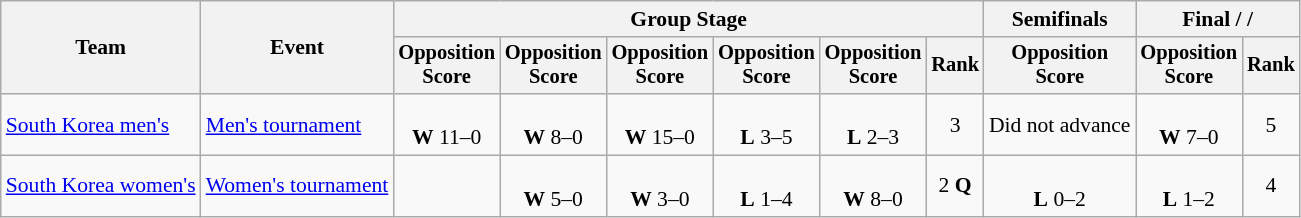<table class=wikitable style="font-size:90%; text-align:center;">
<tr>
<th rowspan=2>Team</th>
<th rowspan=2>Event</th>
<th colspan=6>Group Stage</th>
<th>Semifinals</th>
<th colspan=2>Final /  / </th>
</tr>
<tr style=font-size:95%>
<th>Opposition<br>Score</th>
<th>Opposition<br>Score</th>
<th>Opposition<br>Score</th>
<th>Opposition<br>Score</th>
<th>Opposition<br>Score</th>
<th>Rank</th>
<th>Opposition<br>Score</th>
<th>Opposition<br>Score</th>
<th>Rank</th>
</tr>
<tr>
<td align=left><a href='#'>South Korea men's</a></td>
<td align=left><a href='#'>Men's tournament</a></td>
<td><br><strong>W</strong> 11–0</td>
<td><br><strong>W</strong> 8–0</td>
<td><br><strong>W</strong> 15–0</td>
<td><br><strong>L</strong> 3–5</td>
<td><br><strong>L</strong> 2–3</td>
<td>3</td>
<td>Did not advance</td>
<td><br><strong>W</strong> 7–0</td>
<td>5</td>
</tr>
<tr>
<td align=left><a href='#'>South Korea women's</a></td>
<td align=left><a href='#'>Women's tournament</a></td>
<td></td>
<td><br><strong>W</strong> 5–0</td>
<td><br><strong>W</strong> 3–0</td>
<td><br><strong>L</strong> 1–4</td>
<td><br><strong>W</strong> 8–0</td>
<td>2 <strong>Q</strong></td>
<td><br><strong>L</strong> 0–2</td>
<td><br><strong>L</strong> 1–2</td>
<td>4</td>
</tr>
</table>
